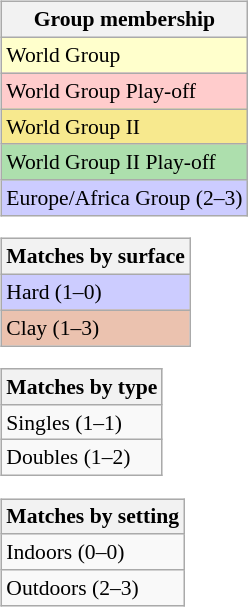<table>
<tr valign=top>
<td><br><table class=wikitable style=font-size:90%>
<tr>
<th>Group membership</th>
</tr>
<tr style="background:#ffffcc;">
<td>World Group</td>
</tr>
<tr style="background:#ffcccc;">
<td>World Group Play-off</td>
</tr>
<tr style="background:#F7E98E;">
<td>World Group II</td>
</tr>
<tr style="background:#ADDFAD;">
<td>World Group II Play-off</td>
</tr>
<tr style="background:#CCCCFF;">
<td>Europe/Africa Group (2–3)</td>
</tr>
</table>
<table class=wikitable style=font-size:90%>
<tr>
<th>Matches by surface</th>
</tr>
<tr style="background:#ccf;">
<td>Hard (1–0)</td>
</tr>
<tr style="background:#ebc2af;">
<td>Clay (1–3)</td>
</tr>
</table>
<table class=wikitable style=font-size:90%>
<tr>
<th>Matches by type</th>
</tr>
<tr>
<td>Singles (1–1)</td>
</tr>
<tr>
<td>Doubles (1–2)</td>
</tr>
</table>
<table class=wikitable style=font-size:90%>
<tr>
<th>Matches by setting</th>
</tr>
<tr>
<td>Indoors (0–0)</td>
</tr>
<tr>
<td>Outdoors (2–3)</td>
</tr>
</table>
</td>
</tr>
</table>
